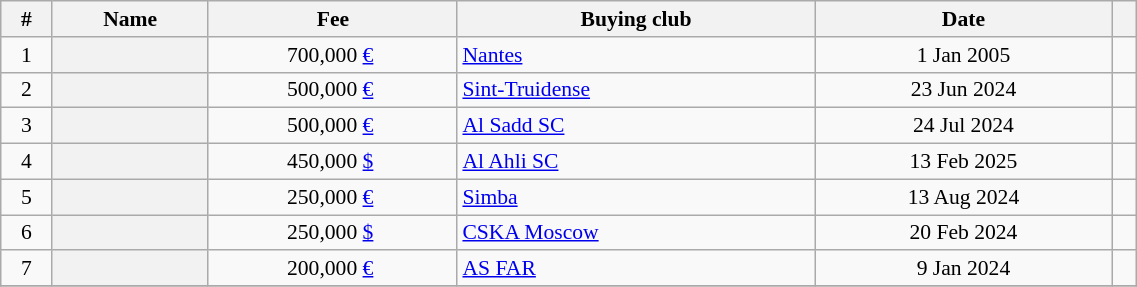<table class="wikitable sortable" style="width:60%; text-align:center; font-size:90%; text-align:centre;">
<tr>
<th scope="col">#</th>
<th scope="col">Name</th>
<th scope="col">Fee</th>
<th scope="col">Buying club</th>
<th scope="col">Date</th>
<th scope="col" class="unsortable"></th>
</tr>
<tr>
<td align="center">1</td>
<th style="text-align:left"> </th>
<td>700,000 <a href='#'>€</a> </td>
<td style="text-align:left"> <a href='#'>Nantes</a></td>
<td>1 Jan 2005</td>
<td style="text-align:center;"></td>
</tr>
<tr>
<td align="center">2</td>
<th style="text-align:left"> </th>
<td>500,000 <a href='#'>€</a> </td>
<td style="text-align:left"> <a href='#'>Sint-Truidense</a></td>
<td>23 Jun 2024</td>
<td style="text-align:center;"></td>
</tr>
<tr>
<td align="center">3</td>
<th style="text-align:left"> </th>
<td>500,000 <a href='#'>€</a> </td>
<td style="text-align:left"> <a href='#'>Al Sadd SC</a></td>
<td>24 Jul 2024</td>
<td style="text-align:center;"></td>
</tr>
<tr>
<td align="center">4</td>
<th style="text-align:left"> </th>
<td>450,000 <a href='#'>$</a> </td>
<td style="text-align:left"> <a href='#'>Al Ahli SC</a></td>
<td>13 Feb 2025</td>
<td style="text-align:center;"></td>
</tr>
<tr>
<td align="center">5</td>
<th style="text-align:left"> </th>
<td>250,000 <a href='#'>€</a> </td>
<td style="text-align:left"> <a href='#'>Simba</a></td>
<td>13 Aug 2024</td>
<td style="text-align:center;"></td>
</tr>
<tr>
<td align="center">6</td>
<th style="text-align:left"> </th>
<td>250,000 <a href='#'>$</a> </td>
<td style="text-align:left"> <a href='#'>CSKA Moscow</a></td>
<td>20 Feb 2024</td>
<td style="text-align:center;"></td>
</tr>
<tr>
<td align="center">7</td>
<th style="text-align:left"> </th>
<td>200,000 <a href='#'>€</a> </td>
<td style="text-align:left"> <a href='#'>AS FAR</a></td>
<td>9 Jan 2024</td>
<td style="text-align:center;"></td>
</tr>
<tr>
</tr>
</table>
